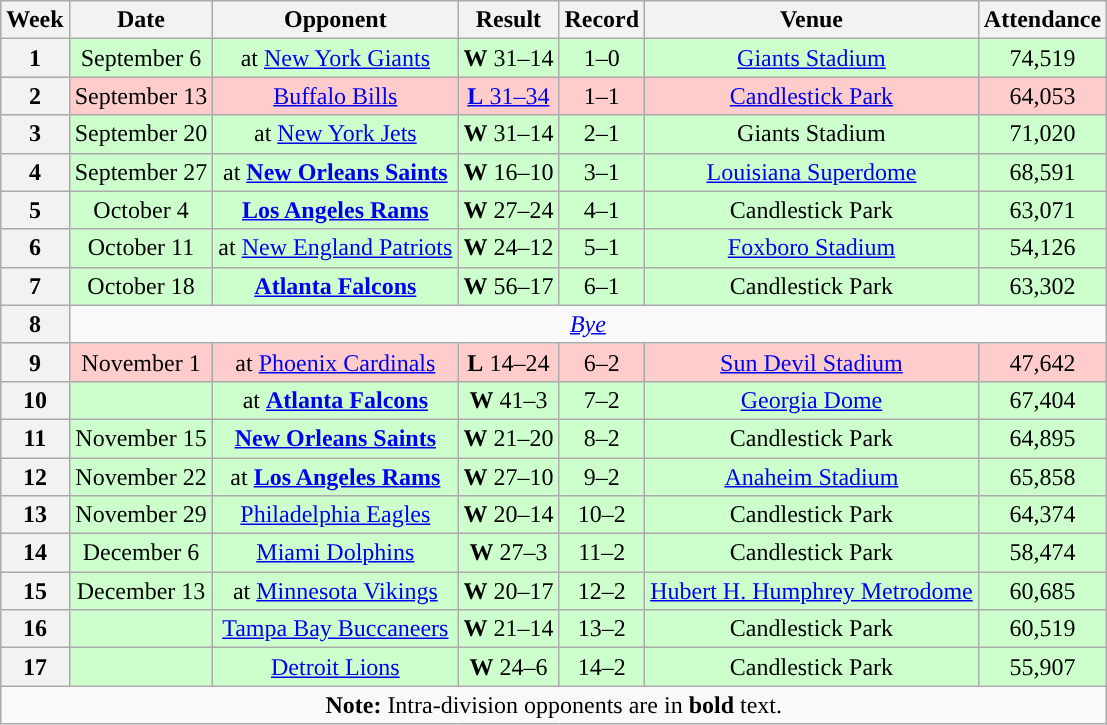<table class="wikitable" style="text-align:center;">
<tr>
<th>Week</th>
<th>Date</th>
<th>Opponent</th>
<th>Result</th>
<th>Record</th>
<th>Venue</th>
<th>Attendance</th>
</tr>
<tr style="background:#cfc">
<th>1</th>
<td>September 6</td>
<td>at <a href='#'>New York Giants</a></td>
<td><strong>W</strong> 31–14</td>
<td>1–0</td>
<td><a href='#'>Giants Stadium</a></td>
<td>74,519</td>
</tr>
<tr style="background:#fcc">
<th>2</th>
<td>September 13</td>
<td><a href='#'>Buffalo Bills</a></td>
<td><a href='#'><strong>L</strong> 31–34</a></td>
<td>1–1</td>
<td><a href='#'>Candlestick Park</a></td>
<td>64,053</td>
</tr>
<tr style="background:#cfc">
<th>3</th>
<td>September 20</td>
<td>at <a href='#'>New York Jets</a></td>
<td><strong>W</strong> 31–14</td>
<td>2–1</td>
<td>Giants Stadium</td>
<td>71,020</td>
</tr>
<tr style="background:#cfc">
<th>4</th>
<td>September 27</td>
<td>at <strong><a href='#'>New Orleans Saints</a></strong></td>
<td><strong>W</strong> 16–10</td>
<td>3–1</td>
<td><a href='#'>Louisiana Superdome</a></td>
<td>68,591</td>
</tr>
<tr style="background:#cfc">
<th>5</th>
<td>October 4</td>
<td><strong><a href='#'>Los Angeles Rams</a></strong></td>
<td><strong>W</strong> 27–24</td>
<td>4–1</td>
<td>Candlestick Park</td>
<td>63,071</td>
</tr>
<tr style="background:#cfc">
<th>6</th>
<td>October 11</td>
<td>at <a href='#'>New England Patriots</a></td>
<td><strong>W</strong> 24–12</td>
<td>5–1</td>
<td><a href='#'>Foxboro Stadium</a></td>
<td>54,126</td>
</tr>
<tr style="background:#cfc">
<th>7</th>
<td>October 18</td>
<td><strong><a href='#'>Atlanta Falcons</a></strong></td>
<td><strong>W</strong> 56–17</td>
<td>6–1</td>
<td>Candlestick Park</td>
<td>63,302</td>
</tr>
<tr>
<th>8</th>
<td colspan=6  align=center><em><a href='#'>Bye</a></em></td>
</tr>
<tr style="background:#fcc">
<th>9</th>
<td>November 1</td>
<td>at <a href='#'>Phoenix Cardinals</a></td>
<td><strong>L</strong> 14–24</td>
<td>6–2</td>
<td><a href='#'>Sun Devil Stadium</a></td>
<td>47,642</td>
</tr>
<tr style="background:#cfc">
<th>10</th>
<td></td>
<td>at <strong><a href='#'>Atlanta Falcons</a></strong></td>
<td><strong>W</strong> 41–3</td>
<td>7–2</td>
<td><a href='#'>Georgia Dome</a></td>
<td>67,404</td>
</tr>
<tr style="background:#cfc">
<th>11</th>
<td>November 15</td>
<td><strong><a href='#'>New Orleans Saints</a></strong></td>
<td><strong>W</strong> 21–20</td>
<td>8–2</td>
<td>Candlestick Park</td>
<td>64,895</td>
</tr>
<tr style="background:#cfc">
<th>12</th>
<td>November 22</td>
<td>at <strong><a href='#'>Los Angeles Rams</a></strong></td>
<td><strong>W</strong> 27–10</td>
<td>9–2</td>
<td><a href='#'>Anaheim Stadium</a></td>
<td>65,858</td>
</tr>
<tr style="background:#cfc">
<th>13</th>
<td>November 29</td>
<td><a href='#'>Philadelphia Eagles</a></td>
<td><strong>W</strong> 20–14</td>
<td>10–2</td>
<td>Candlestick Park</td>
<td>64,374</td>
</tr>
<tr style="background:#cfc">
<th>14</th>
<td>December 6</td>
<td><a href='#'>Miami Dolphins</a></td>
<td><strong>W</strong> 27–3</td>
<td>11–2</td>
<td>Candlestick Park</td>
<td>58,474</td>
</tr>
<tr style="background:#cfc">
<th>15</th>
<td>December 13</td>
<td>at <a href='#'>Minnesota Vikings</a></td>
<td><strong>W</strong> 20–17</td>
<td>12–2</td>
<td><a href='#'>Hubert H. Humphrey Metrodome</a></td>
<td>60,685</td>
</tr>
<tr style="background:#cfc">
<th>16</th>
<td></td>
<td><a href='#'>Tampa Bay Buccaneers</a></td>
<td><strong>W</strong> 21–14</td>
<td>13–2</td>
<td>Candlestick Park</td>
<td>60,519</td>
</tr>
<tr style="background:#cfc">
<th>17</th>
<td></td>
<td><a href='#'>Detroit Lions</a></td>
<td><strong>W</strong> 24–6</td>
<td>14–2</td>
<td>Candlestick Park</td>
<td>55,907</td>
</tr>
<tr>
<td colspan="8"><strong>Note:</strong> Intra-division opponents are in <strong>bold</strong> text.</td>
</tr>
</table>
